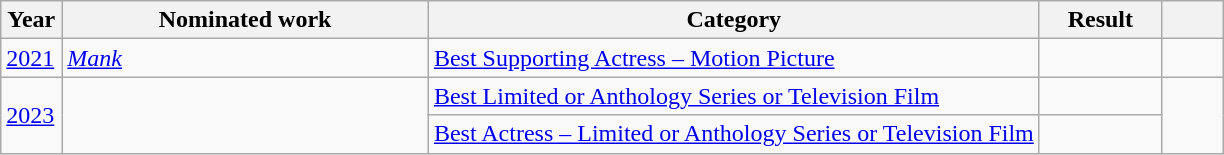<table class=wikitable>
<tr>
<th scope="col" style="width:5%;">Year</th>
<th scope="col" style="width:30%;">Nominated work</th>
<th scope="col" style="width:50%;">Category</th>
<th scope="col" style="width:10%;">Result</th>
<th scope="col" style="width:5%;"></th>
</tr>
<tr>
<td><a href='#'>2021</a></td>
<td><em><a href='#'>Mank</a></em></td>
<td><a href='#'>Best Supporting Actress – Motion Picture</a></td>
<td></td>
<td style="text-align:center;"></td>
</tr>
<tr>
<td rowspan="2"><a href='#'>2023</a></td>
<td rowspan="2"></td>
<td><a href='#'>Best Limited or Anthology Series or Television Film</a></td>
<td></td>
<td style="text-align:center;" rowspan="2"></td>
</tr>
<tr>
<td><a href='#'>Best Actress – Limited or Anthology Series or Television Film</a></td>
<td></td>
</tr>
</table>
